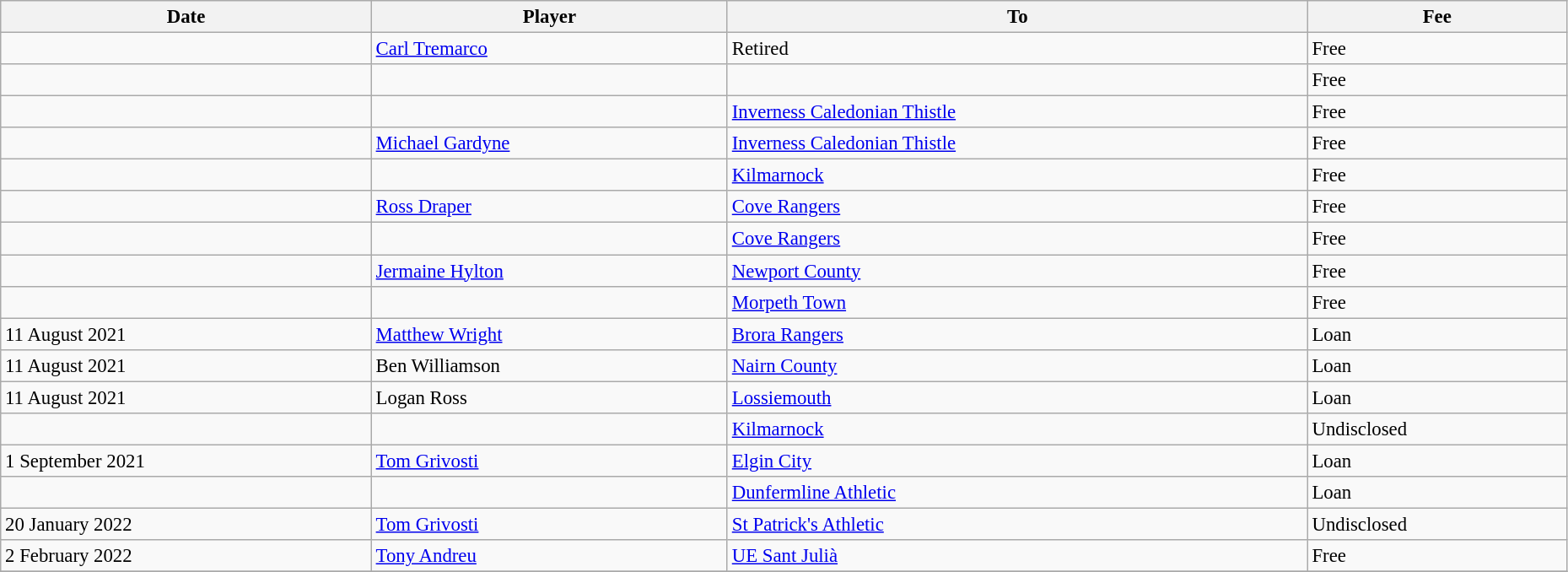<table class="wikitable" style="text-align:center; font-size:95%;width:98%; text-align:left">
<tr>
<th><strong>Date</strong></th>
<th><strong>Player</strong></th>
<th><strong>To</strong></th>
<th><strong>Fee</strong></th>
</tr>
<tr>
<td></td>
<td> <a href='#'>Carl Tremarco</a></td>
<td>Retired</td>
<td>Free</td>
</tr>
<tr>
<td></td>
<td> </td>
<td></td>
<td>Free</td>
</tr>
<tr>
<td></td>
<td> </td>
<td> <a href='#'>Inverness Caledonian Thistle</a></td>
<td>Free</td>
</tr>
<tr>
<td></td>
<td> <a href='#'>Michael Gardyne</a></td>
<td> <a href='#'>Inverness Caledonian Thistle</a></td>
<td>Free</td>
</tr>
<tr>
<td></td>
<td> </td>
<td> <a href='#'>Kilmarnock</a></td>
<td>Free</td>
</tr>
<tr>
<td></td>
<td> <a href='#'>Ross Draper</a></td>
<td> <a href='#'>Cove Rangers</a></td>
<td>Free</td>
</tr>
<tr>
<td></td>
<td> </td>
<td> <a href='#'>Cove Rangers</a></td>
<td>Free</td>
</tr>
<tr>
<td></td>
<td> <a href='#'>Jermaine Hylton</a></td>
<td> <a href='#'>Newport County</a></td>
<td>Free</td>
</tr>
<tr>
<td></td>
<td> </td>
<td> <a href='#'>Morpeth Town</a></td>
<td>Free</td>
</tr>
<tr>
<td>11 August 2021</td>
<td> <a href='#'>Matthew Wright</a></td>
<td> <a href='#'>Brora Rangers</a></td>
<td>Loan</td>
</tr>
<tr>
<td>11 August 2021</td>
<td> Ben Williamson</td>
<td> <a href='#'>Nairn County</a></td>
<td>Loan</td>
</tr>
<tr>
<td>11 August 2021</td>
<td> Logan Ross</td>
<td> <a href='#'>Lossiemouth</a></td>
<td>Loan</td>
</tr>
<tr>
<td></td>
<td> </td>
<td> <a href='#'>Kilmarnock</a></td>
<td>Undisclosed</td>
</tr>
<tr>
<td>1 September 2021</td>
<td> <a href='#'>Tom Grivosti</a></td>
<td> <a href='#'>Elgin City</a></td>
<td>Loan</td>
</tr>
<tr>
<td></td>
<td> </td>
<td> <a href='#'>Dunfermline Athletic</a></td>
<td>Loan</td>
</tr>
<tr>
<td>20 January 2022</td>
<td> <a href='#'>Tom Grivosti</a></td>
<td> <a href='#'>St Patrick's Athletic</a></td>
<td>Undisclosed</td>
</tr>
<tr>
<td>2 February 2022</td>
<td> <a href='#'>Tony Andreu</a></td>
<td> <a href='#'>UE Sant Julià</a></td>
<td>Free</td>
</tr>
<tr>
</tr>
</table>
